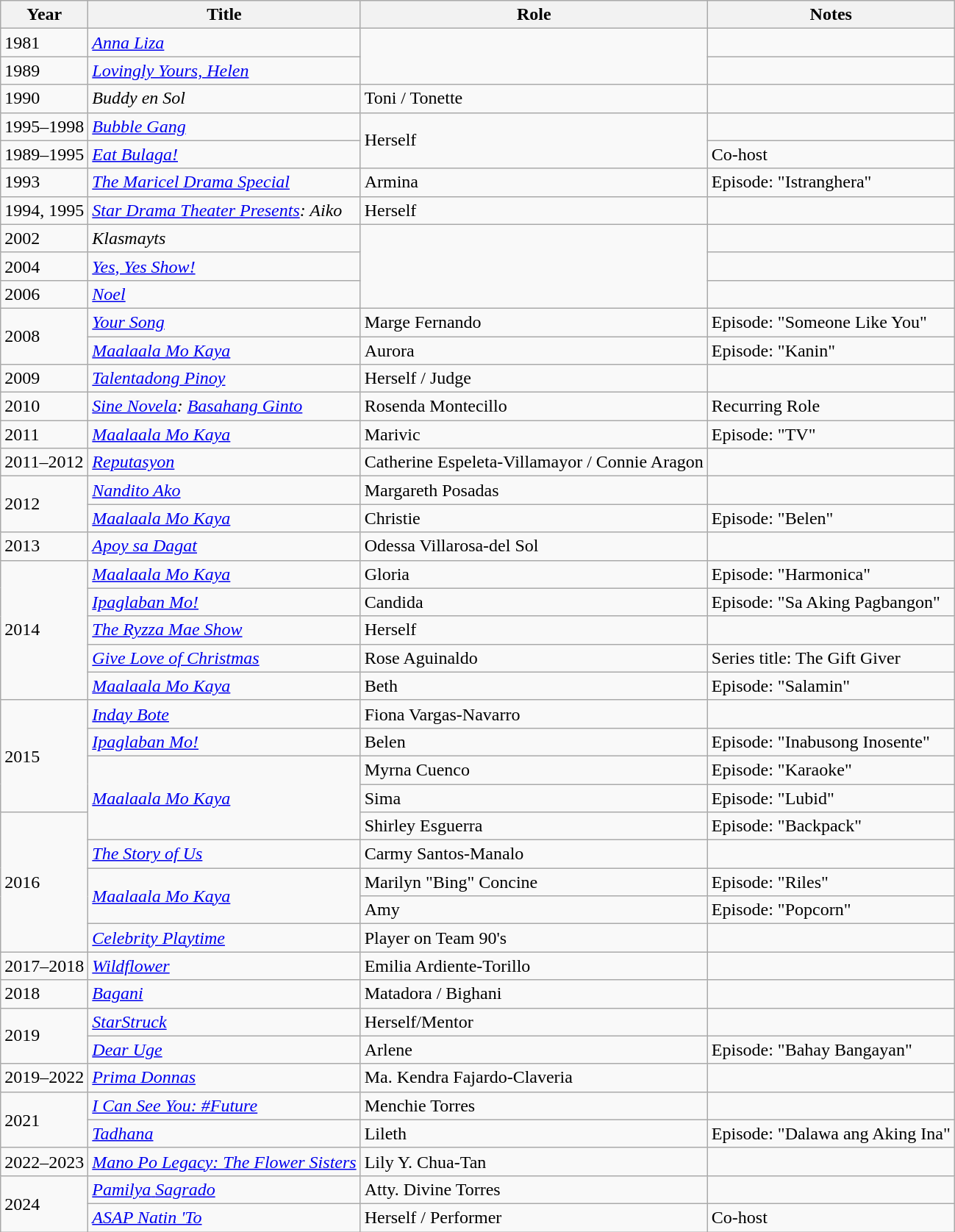<table class="wikitable sortable" >
<tr>
<th>Year</th>
<th>Title</th>
<th>Role</th>
<th>Notes</th>
</tr>
<tr>
<td>1981</td>
<td><em><a href='#'>Anna Liza</a></em></td>
<td rowspan="2"></td>
<td></td>
</tr>
<tr>
<td>1989</td>
<td><em><a href='#'>Lovingly Yours, Helen</a></em></td>
<td></td>
</tr>
<tr>
<td>1990</td>
<td><em>Buddy en Sol</em></td>
<td>Toni / Tonette</td>
<td></td>
</tr>
<tr>
<td>1995–1998</td>
<td><em><a href='#'>Bubble Gang</a></em></td>
<td rowspan="2">Herself</td>
<td></td>
</tr>
<tr>
<td>1989–1995</td>
<td><em><a href='#'>Eat Bulaga!</a></em></td>
<td>Co-host</td>
</tr>
<tr>
<td>1993</td>
<td><em><a href='#'>The Maricel Drama Special</a></em></td>
<td>Armina</td>
<td>Episode: "Istranghera"</td>
</tr>
<tr>
<td>1994,  1995</td>
<td><em><a href='#'>Star Drama Theater Presents</a>: Aiko</em></td>
<td>Herself</td>
<td></td>
</tr>
<tr>
<td>2002</td>
<td><em>Klasmayts</em></td>
<td rowspan="3"></td>
<td></td>
</tr>
<tr>
<td>2004</td>
<td><em><a href='#'>Yes, Yes Show!</a></em></td>
<td></td>
</tr>
<tr>
<td>2006</td>
<td><em><a href='#'>Noel</a></em></td>
<td></td>
</tr>
<tr>
<td rowspan="2">2008</td>
<td><em><a href='#'>Your Song</a></em></td>
<td>Marge Fernando</td>
<td>Episode: "Someone Like You"</td>
</tr>
<tr>
<td><em><a href='#'>Maalaala Mo Kaya</a></em></td>
<td>Aurora</td>
<td>Episode: "Kanin"</td>
</tr>
<tr>
<td>2009</td>
<td><em><a href='#'>Talentadong Pinoy</a></em></td>
<td>Herself / Judge</td>
<td></td>
</tr>
<tr>
<td>2010</td>
<td><em><a href='#'>Sine Novela</a>: <a href='#'>Basahang Ginto</a></em></td>
<td>Rosenda Montecillo</td>
<td>Recurring Role</td>
</tr>
<tr>
<td>2011</td>
<td><em><a href='#'>Maalaala Mo Kaya</a></em></td>
<td>Marivic</td>
<td>Episode: "TV"</td>
</tr>
<tr>
<td>2011–2012</td>
<td><em><a href='#'>Reputasyon</a></em></td>
<td>Catherine Espeleta-Villamayor / Connie Aragon</td>
<td></td>
</tr>
<tr>
<td rowspan="2">2012</td>
<td><em><a href='#'>Nandito Ako</a></em></td>
<td>Margareth Posadas</td>
<td></td>
</tr>
<tr>
<td><em><a href='#'>Maalaala Mo Kaya</a></em></td>
<td>Christie</td>
<td>Episode: "Belen"</td>
</tr>
<tr>
<td>2013</td>
<td><em><a href='#'>Apoy sa Dagat</a></em></td>
<td>Odessa Villarosa-del Sol</td>
<td></td>
</tr>
<tr>
<td rowspan="5">2014</td>
<td><em><a href='#'>Maalaala Mo Kaya</a></em></td>
<td>Gloria</td>
<td>Episode: "Harmonica"</td>
</tr>
<tr>
<td><em><a href='#'>Ipaglaban Mo!</a></em></td>
<td>Candida</td>
<td>Episode: "Sa Aking Pagbangon"</td>
</tr>
<tr>
<td><em><a href='#'>The Ryzza Mae Show</a></em></td>
<td>Herself</td>
<td></td>
</tr>
<tr>
<td><em><a href='#'>Give Love of Christmas</a></em></td>
<td>Rose Aguinaldo</td>
<td>Series title: The Gift Giver</td>
</tr>
<tr>
<td><em><a href='#'>Maalaala Mo Kaya</a></em></td>
<td>Beth</td>
<td>Episode: "Salamin"</td>
</tr>
<tr>
<td rowspan="4">2015</td>
<td><em><a href='#'>Inday Bote</a></em></td>
<td>Fiona Vargas-Navarro</td>
<td></td>
</tr>
<tr>
<td><em><a href='#'>Ipaglaban Mo!</a></em></td>
<td>Belen</td>
<td>Episode: "Inabusong Inosente"</td>
</tr>
<tr>
<td rowspan="3"><em><a href='#'>Maalaala Mo Kaya</a></em></td>
<td>Myrna Cuenco</td>
<td>Episode: "Karaoke"</td>
</tr>
<tr>
<td>Sima</td>
<td>Episode: "Lubid"</td>
</tr>
<tr>
<td rowspan="5">2016</td>
<td>Shirley Esguerra</td>
<td>Episode: "Backpack"</td>
</tr>
<tr>
<td><em><a href='#'>The Story of Us</a></em></td>
<td>Carmy Santos-Manalo</td>
<td></td>
</tr>
<tr>
<td rowspan="2"><em><a href='#'>Maalaala Mo Kaya</a></em></td>
<td>Marilyn "Bing" Concine</td>
<td>Episode: "Riles"</td>
</tr>
<tr>
<td>Amy</td>
<td>Episode: "Popcorn"</td>
</tr>
<tr>
<td><em><a href='#'>Celebrity Playtime</a></em></td>
<td>Player on Team 90's</td>
<td></td>
</tr>
<tr>
<td>2017–2018</td>
<td><em><a href='#'>Wildflower</a></em></td>
<td>Emilia Ardiente-Torillo</td>
<td></td>
</tr>
<tr>
<td>2018</td>
<td><em><a href='#'>Bagani</a></em></td>
<td>Matadora / Bighani</td>
<td></td>
</tr>
<tr>
<td rowspan="2">2019</td>
<td><em><a href='#'>StarStruck</a></em></td>
<td>Herself/Mentor</td>
<td></td>
</tr>
<tr>
<td><em><a href='#'>Dear Uge</a></em></td>
<td>Arlene</td>
<td>Episode: "Bahay Bangayan"</td>
</tr>
<tr>
<td>2019–2022</td>
<td><em><a href='#'>Prima Donnas</a></em></td>
<td>Ma. Kendra Fajardo-Claveria</td>
<td></td>
</tr>
<tr>
<td rowspan="2">2021</td>
<td><em><a href='#'>I Can See You: #Future</a></em></td>
<td>Menchie Torres</td>
<td></td>
</tr>
<tr>
<td><em><a href='#'>Tadhana</a></em></td>
<td>Lileth</td>
<td>Episode: "Dalawa ang Aking Ina"</td>
</tr>
<tr>
<td>2022–2023</td>
<td><em><a href='#'>Mano Po Legacy: The Flower Sisters</a></em></td>
<td>Lily Y. Chua-Tan</td>
<td></td>
</tr>
<tr>
<td rowspan="2">2024</td>
<td><a href='#'><em>Pamilya</em> <em>Sagrado</em></a></td>
<td>Atty. Divine Torres</td>
<td></td>
</tr>
<tr>
<td><em><a href='#'>ASAP Natin 'To</a></em></td>
<td>Herself / Performer</td>
<td>Co-host</td>
</tr>
</table>
